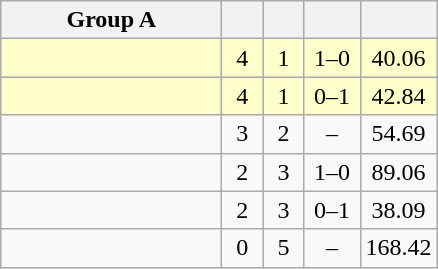<table class=wikitable style="text-align:center;">
<tr>
<th width=140>Group A</th>
<th width=20></th>
<th width=20></th>
<th width=30></th>
<th width=20></th>
</tr>
<tr bgcolor=#ffffcc>
<td style="text-align:left;"></td>
<td>4</td>
<td>1</td>
<td>1–0</td>
<td>40.06</td>
</tr>
<tr bgcolor=#ffffcc>
<td style="text-align:left;"></td>
<td>4</td>
<td>1</td>
<td>0–1</td>
<td>42.84</td>
</tr>
<tr>
<td style="text-align:left;"></td>
<td>3</td>
<td>2</td>
<td>–</td>
<td>54.69</td>
</tr>
<tr>
<td style="text-align:left;"></td>
<td>2</td>
<td>3</td>
<td>1–0</td>
<td>89.06</td>
</tr>
<tr>
<td style="text-align:left;"></td>
<td>2</td>
<td>3</td>
<td>0–1</td>
<td>38.09</td>
</tr>
<tr>
<td style="text-align:left;"></td>
<td>0</td>
<td>5</td>
<td>–</td>
<td>168.42</td>
</tr>
</table>
